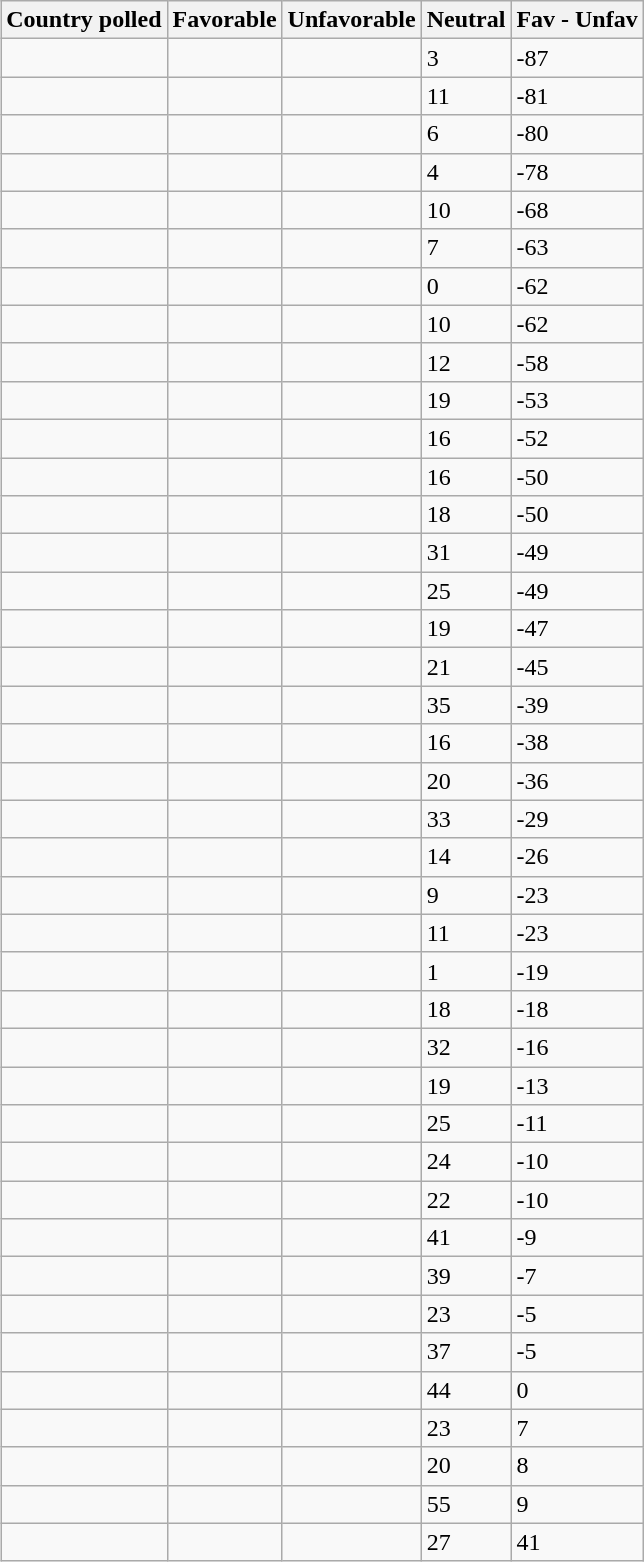<table class="wikitable sortable" style="border:1px black; float:right; margin-left:1em;">
<tr>
<th>Country polled</th>
<th>Favorable</th>
<th>Unfavorable</th>
<th>Neutral</th>
<th>Fav - Unfav</th>
</tr>
<tr>
<td></td>
<td></td>
<td></td>
<td>3</td>
<td><span>-87</span></td>
</tr>
<tr>
<td></td>
<td></td>
<td></td>
<td>11</td>
<td><span>-81</span></td>
</tr>
<tr>
<td></td>
<td></td>
<td></td>
<td>6</td>
<td><span>-80</span></td>
</tr>
<tr>
<td></td>
<td></td>
<td></td>
<td>4</td>
<td><span>-78</span></td>
</tr>
<tr>
<td></td>
<td></td>
<td></td>
<td>10</td>
<td><span>-68</span></td>
</tr>
<tr>
<td></td>
<td></td>
<td></td>
<td>7</td>
<td><span>-63</span></td>
</tr>
<tr>
<td></td>
<td></td>
<td></td>
<td>0</td>
<td><span>-62</span></td>
</tr>
<tr>
<td></td>
<td></td>
<td></td>
<td>10</td>
<td><span>-62</span></td>
</tr>
<tr>
<td></td>
<td></td>
<td></td>
<td>12</td>
<td><span>-58</span></td>
</tr>
<tr>
<td></td>
<td></td>
<td></td>
<td>19</td>
<td><span>-53</span></td>
</tr>
<tr>
<td></td>
<td></td>
<td></td>
<td>16</td>
<td><span>-52</span></td>
</tr>
<tr>
<td></td>
<td></td>
<td></td>
<td>16</td>
<td><span>-50</span></td>
</tr>
<tr>
<td></td>
<td></td>
<td></td>
<td>18</td>
<td><span>-50</span></td>
</tr>
<tr>
<td></td>
<td></td>
<td></td>
<td>31</td>
<td><span>-49</span></td>
</tr>
<tr>
<td></td>
<td></td>
<td></td>
<td>25</td>
<td><span>-49</span></td>
</tr>
<tr>
<td></td>
<td></td>
<td></td>
<td>19</td>
<td><span>-47</span></td>
</tr>
<tr>
<td></td>
<td></td>
<td></td>
<td>21</td>
<td><span>-45</span></td>
</tr>
<tr>
<td></td>
<td></td>
<td></td>
<td>35</td>
<td><span>-39</span></td>
</tr>
<tr>
<td></td>
<td></td>
<td></td>
<td>16</td>
<td><span>-38</span></td>
</tr>
<tr>
<td></td>
<td></td>
<td></td>
<td>20</td>
<td><span>-36</span></td>
</tr>
<tr>
<td></td>
<td></td>
<td></td>
<td>33</td>
<td><span>-29</span></td>
</tr>
<tr>
<td></td>
<td></td>
<td></td>
<td>14</td>
<td><span>-26</span></td>
</tr>
<tr>
<td></td>
<td></td>
<td></td>
<td>9</td>
<td><span>-23</span></td>
</tr>
<tr>
<td></td>
<td></td>
<td></td>
<td>11</td>
<td><span>-23</span></td>
</tr>
<tr>
<td></td>
<td></td>
<td></td>
<td>1</td>
<td><span>-19</span></td>
</tr>
<tr>
<td></td>
<td></td>
<td></td>
<td>18</td>
<td><span>-18</span></td>
</tr>
<tr>
<td></td>
<td></td>
<td></td>
<td>32</td>
<td><span>-16</span></td>
</tr>
<tr>
<td></td>
<td></td>
<td></td>
<td>19</td>
<td><span>-13</span></td>
</tr>
<tr>
<td></td>
<td></td>
<td></td>
<td>25</td>
<td><span>-11</span></td>
</tr>
<tr>
<td></td>
<td></td>
<td></td>
<td>24</td>
<td><span>-10</span></td>
</tr>
<tr>
<td></td>
<td></td>
<td></td>
<td>22</td>
<td><span>-10</span></td>
</tr>
<tr>
<td></td>
<td></td>
<td></td>
<td>41</td>
<td><span>-9</span></td>
</tr>
<tr>
<td></td>
<td></td>
<td></td>
<td>39</td>
<td><span>-7</span></td>
</tr>
<tr>
<td></td>
<td></td>
<td></td>
<td>23</td>
<td><span>-5</span></td>
</tr>
<tr>
<td></td>
<td></td>
<td></td>
<td>37</td>
<td><span>-5</span></td>
</tr>
<tr>
<td></td>
<td></td>
<td></td>
<td>44</td>
<td>0</td>
</tr>
<tr>
<td></td>
<td></td>
<td></td>
<td>23</td>
<td>7</td>
</tr>
<tr>
<td></td>
<td></td>
<td></td>
<td>20</td>
<td>8</td>
</tr>
<tr>
<td></td>
<td></td>
<td></td>
<td>55</td>
<td>9</td>
</tr>
<tr>
<td></td>
<td></td>
<td></td>
<td>27</td>
<td>41</td>
</tr>
</table>
